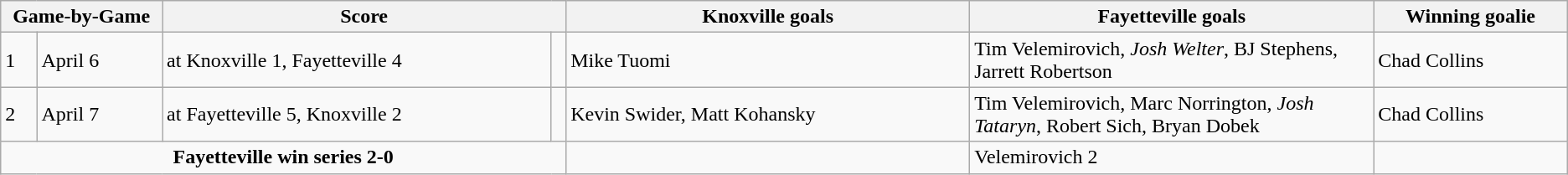<table class="wikitable">
<tr>
<th width=10% colspan=2>Game-by-Game</th>
<th width=25% colspan=2>Score</th>
<th width=25%>Knoxville goals</th>
<th width=25%>Fayetteville goals</th>
<th width=12%>Winning goalie</th>
</tr>
<tr>
<td>1</td>
<td>April 6</td>
<td>at Knoxville 1, Fayetteville 4</td>
<td></td>
<td>Mike Tuomi</td>
<td>Tim Velemirovich, <em>Josh Welter</em>, BJ Stephens, Jarrett Robertson</td>
<td>Chad Collins</td>
</tr>
<tr>
<td>2</td>
<td>April 7</td>
<td>at Fayetteville 5, Knoxville 2</td>
<td></td>
<td>Kevin Swider, Matt Kohansky</td>
<td>Tim Velemirovich, Marc Norrington, <em>Josh Tataryn</em>, Robert Sich, Bryan Dobek</td>
<td>Chad Collins</td>
</tr>
<tr>
<td colspan=4 align="center"><strong>Fayetteville win series 2-0</strong></td>
<td></td>
<td>Velemirovich 2</td>
</tr>
</table>
